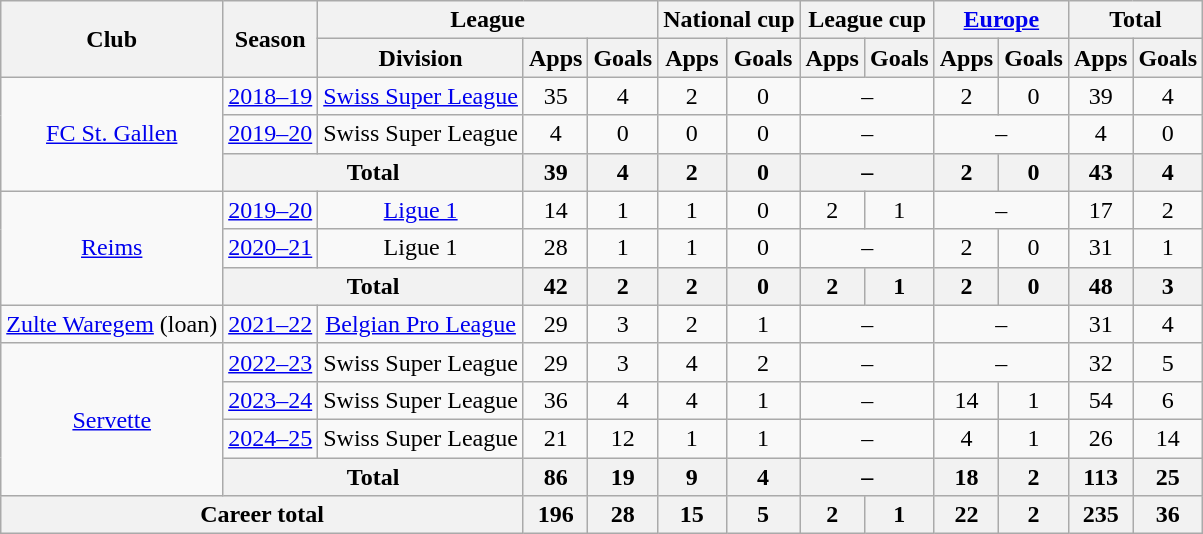<table class="wikitable" style="text-align: center">
<tr>
<th rowspan="2">Club</th>
<th rowspan="2">Season</th>
<th colspan="3">League</th>
<th colspan="2">National cup</th>
<th colspan="2">League cup</th>
<th colspan="2"><a href='#'>Europe</a></th>
<th colspan="2">Total</th>
</tr>
<tr>
<th>Division</th>
<th>Apps</th>
<th>Goals</th>
<th>Apps</th>
<th>Goals</th>
<th>Apps</th>
<th>Goals</th>
<th>Apps</th>
<th>Goals</th>
<th>Apps</th>
<th>Goals</th>
</tr>
<tr>
<td rowspan="3"><a href='#'>FC St. Gallen</a></td>
<td><a href='#'>2018–19</a></td>
<td><a href='#'>Swiss Super League</a></td>
<td>35</td>
<td>4</td>
<td>2</td>
<td>0</td>
<td colspan="2">–</td>
<td>2</td>
<td>0</td>
<td>39</td>
<td>4</td>
</tr>
<tr>
<td><a href='#'>2019–20</a></td>
<td>Swiss Super League</td>
<td>4</td>
<td>0</td>
<td>0</td>
<td>0</td>
<td colspan="2">–</td>
<td colspan="2">–</td>
<td>4</td>
<td>0</td>
</tr>
<tr>
<th colspan="2">Total</th>
<th>39</th>
<th>4</th>
<th>2</th>
<th>0</th>
<th colspan="2">–</th>
<th>2</th>
<th>0</th>
<th>43</th>
<th>4</th>
</tr>
<tr>
<td rowspan="3"><a href='#'>Reims</a></td>
<td><a href='#'>2019–20</a></td>
<td><a href='#'>Ligue 1</a></td>
<td>14</td>
<td>1</td>
<td>1</td>
<td>0</td>
<td>2</td>
<td>1</td>
<td colspan="2">–</td>
<td>17</td>
<td>2</td>
</tr>
<tr>
<td><a href='#'>2020–21</a></td>
<td>Ligue 1</td>
<td>28</td>
<td>1</td>
<td>1</td>
<td>0</td>
<td colspan="2">–</td>
<td>2</td>
<td>0</td>
<td>31</td>
<td>1</td>
</tr>
<tr>
<th colspan="2">Total</th>
<th>42</th>
<th>2</th>
<th>2</th>
<th>0</th>
<th>2</th>
<th>1</th>
<th>2</th>
<th>0</th>
<th>48</th>
<th>3</th>
</tr>
<tr>
<td><a href='#'>Zulte Waregem</a> (loan)</td>
<td><a href='#'>2021–22</a></td>
<td><a href='#'>Belgian Pro League</a></td>
<td>29</td>
<td>3</td>
<td>2</td>
<td>1</td>
<td colspan="2">–</td>
<td colspan="2">–</td>
<td>31</td>
<td>4</td>
</tr>
<tr>
<td rowspan="4"><a href='#'>Servette</a></td>
<td><a href='#'>2022–23</a></td>
<td>Swiss Super League</td>
<td>29</td>
<td>3</td>
<td>4</td>
<td>2</td>
<td colspan="2">–</td>
<td colspan="2">–</td>
<td>32</td>
<td>5</td>
</tr>
<tr>
<td><a href='#'>2023–24</a></td>
<td>Swiss Super League</td>
<td>36</td>
<td>4</td>
<td>4</td>
<td>1</td>
<td colspan="2">–</td>
<td>14</td>
<td>1</td>
<td>54</td>
<td>6</td>
</tr>
<tr>
<td><a href='#'>2024–25</a></td>
<td>Swiss Super League</td>
<td>21</td>
<td>12</td>
<td>1</td>
<td>1</td>
<td colspan="2">–</td>
<td>4</td>
<td>1</td>
<td>26</td>
<td>14</td>
</tr>
<tr>
<th colspan="2">Total</th>
<th>86</th>
<th>19</th>
<th>9</th>
<th>4</th>
<th colspan="2">–</th>
<th>18</th>
<th>2</th>
<th>113</th>
<th>25</th>
</tr>
<tr>
<th colspan="3">Career total</th>
<th>196</th>
<th>28</th>
<th>15</th>
<th>5</th>
<th>2</th>
<th>1</th>
<th>22</th>
<th>2</th>
<th>235</th>
<th>36</th>
</tr>
</table>
